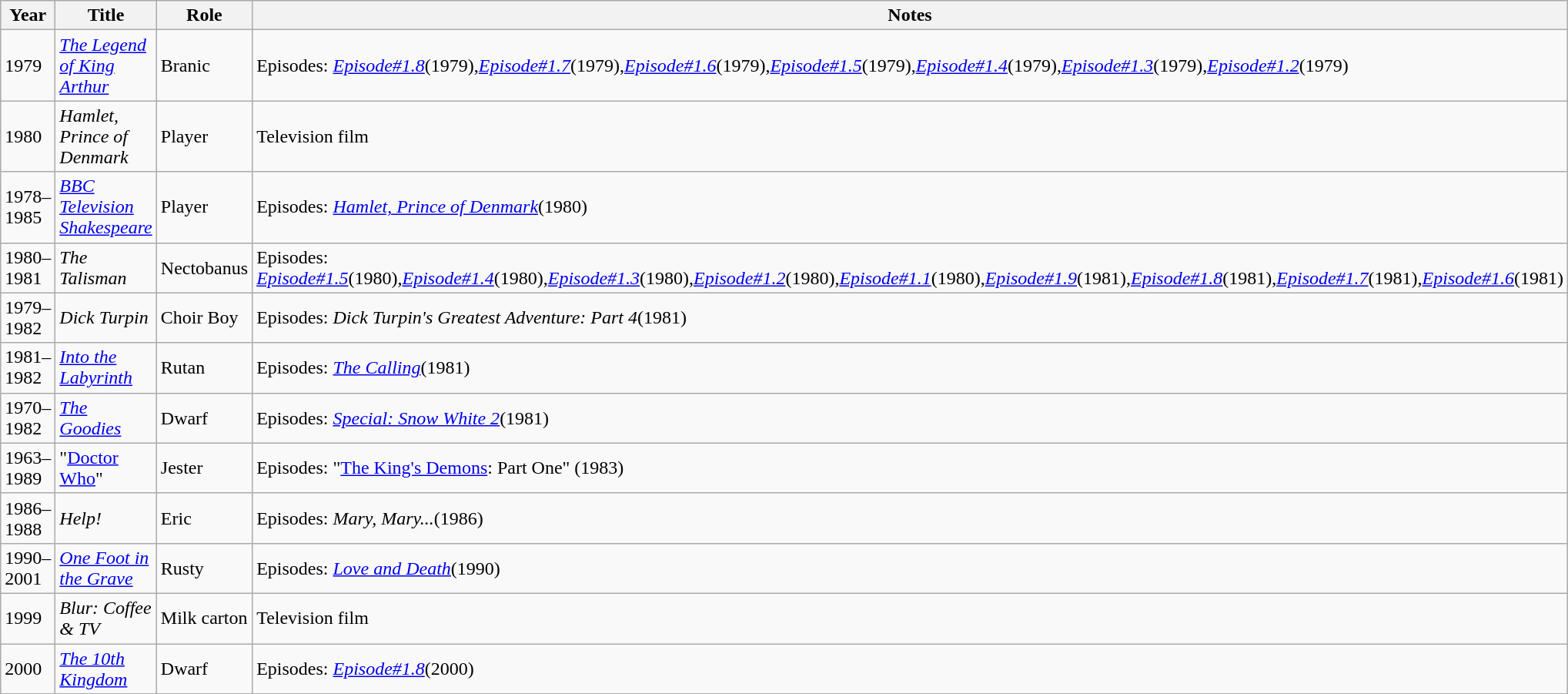<table class="wikitable sortable">
<tr>
<th>Year</th>
<th>Title</th>
<th>Role</th>
<th class="unsortable">Notes</th>
</tr>
<tr>
<td>1979</td>
<td><em><a href='#'>The Legend of King Arthur</a></em></td>
<td>Branic</td>
<td>Episodes: <em><a href='#'>Episode#1.8</a></em>(1979),<em><a href='#'>Episode#1.7</a></em>(1979),<em><a href='#'>Episode#1.6</a></em>(1979),<em><a href='#'>Episode#1.5</a></em>(1979),<em><a href='#'>Episode#1.4</a></em>(1979),<em><a href='#'>Episode#1.3</a></em>(1979),<em><a href='#'>Episode#1.2</a></em>(1979)</td>
</tr>
<tr>
<td>1980</td>
<td><em>Hamlet, Prince of Denmark</em></td>
<td>Player</td>
<td>Television film</td>
</tr>
<tr>
<td>1978–1985</td>
<td><em><a href='#'>BBC Television Shakespeare</a></em></td>
<td>Player</td>
<td>Episodes: <em><a href='#'>Hamlet, Prince of Denmark</a></em>(1980)</td>
</tr>
<tr>
<td>1980–1981</td>
<td><em>The Talisman</em></td>
<td>Nectobanus</td>
<td>Episodes: <em><a href='#'>Episode#1.5</a></em>(1980),<em><a href='#'>Episode#1.4</a></em>(1980),<em><a href='#'>Episode#1.3</a></em>(1980),<em><a href='#'>Episode#1.2</a></em>(1980),<em><a href='#'>Episode#1.1</a></em>(1980),<em><a href='#'>Episode#1.9</a></em>(1981),<em><a href='#'>Episode#1.8</a></em>(1981),<em><a href='#'>Episode#1.7</a></em>(1981),<em><a href='#'>Episode#1.6</a></em>(1981)</td>
</tr>
<tr>
<td>1979–1982</td>
<td><em>Dick Turpin</em></td>
<td>Choir Boy</td>
<td>Episodes: <em>Dick Turpin's Greatest Adventure: Part 4</em>(1981)</td>
</tr>
<tr>
<td>1981–1982</td>
<td><em><a href='#'>Into the Labyrinth</a></em></td>
<td>Rutan</td>
<td>Episodes: <em><a href='#'>The Calling</a></em>(1981)</td>
</tr>
<tr>
<td>1970–1982</td>
<td><em><a href='#'>The Goodies</a></em></td>
<td>Dwarf</td>
<td>Episodes: <em><a href='#'>Special: Snow White 2</a></em>(1981)</td>
</tr>
<tr>
<td>1963–1989</td>
<td>"<a href='#'>Doctor Who</a>"</td>
<td>Jester</td>
<td>Episodes: "<a href='#'>The King's Demons</a>: Part One" (1983)</td>
</tr>
<tr>
<td>1986–1988</td>
<td><em>Help!</em></td>
<td>Eric</td>
<td>Episodes: <em>Mary, Mary...</em>(1986)</td>
</tr>
<tr>
<td>1990–2001</td>
<td><em><a href='#'>One Foot in the Grave</a></em></td>
<td>Rusty</td>
<td>Episodes: <em><a href='#'>Love and Death</a></em>(1990)</td>
</tr>
<tr>
<td>1999</td>
<td><em>Blur: Coffee & TV</em></td>
<td>Milk carton</td>
<td>Television film</td>
</tr>
<tr>
<td>2000</td>
<td><em><a href='#'>The 10th Kingdom</a></em></td>
<td>Dwarf</td>
<td>Episodes: <em><a href='#'>Episode#1.8</a></em>(2000)</td>
</tr>
</table>
